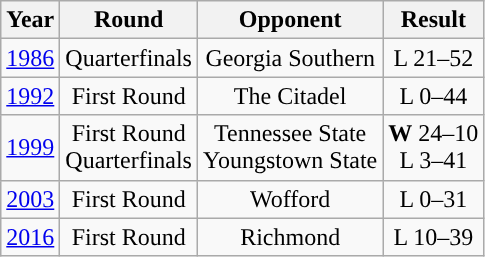<table class="wikitable" style="text-align:center">
<tr>
<th>Year</th>
<th>Round</th>
<th>Opponent</th>
<th>Result</th>
</tr>
<tr align="center">
<td><a href='#'>1986</a></td>
<td>Quarterfinals</td>
<td>Georgia Southern</td>
<td>L 21–52</td>
</tr>
<tr align="center">
<td><a href='#'>1992</a></td>
<td>First Round</td>
<td>The Citadel</td>
<td>L 0–44</td>
</tr>
<tr align="center">
<td><a href='#'>1999</a></td>
<td>First Round<br>Quarterfinals</td>
<td>Tennessee State<br>Youngstown State</td>
<td><strong>W</strong> 24–10<br>L 3–41</td>
</tr>
<tr align="center">
<td><a href='#'>2003</a></td>
<td>First Round</td>
<td>Wofford</td>
<td>L 0–31</td>
</tr>
<tr align="center">
<td><a href='#'>2016</a></td>
<td>First Round</td>
<td>Richmond</td>
<td>L 10–39</td>
</tr>
</table>
